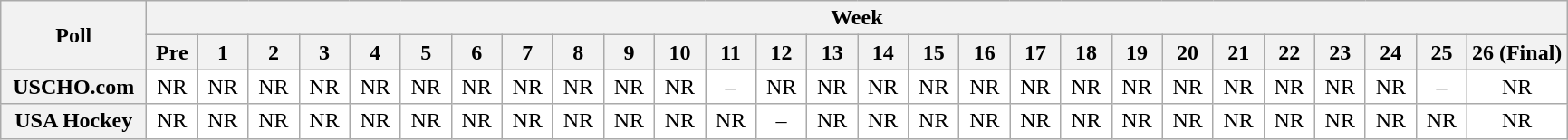<table class="wikitable" style="white-space:nowrap;">
<tr>
<th scope="col" width="100" rowspan="2">Poll</th>
<th colspan="28">Week</th>
</tr>
<tr>
<th scope="col" width="30">Pre</th>
<th scope="col" width="30">1</th>
<th scope="col" width="30">2</th>
<th scope="col" width="30">3</th>
<th scope="col" width="30">4</th>
<th scope="col" width="30">5</th>
<th scope="col" width="30">6</th>
<th scope="col" width="30">7</th>
<th scope="col" width="30">8</th>
<th scope="col" width="30">9</th>
<th scope="col" width="30">10</th>
<th scope="col" width="30">11</th>
<th scope="col" width="30">12</th>
<th scope="col" width="30">13</th>
<th scope="col" width="30">14</th>
<th scope="col" width="30">15</th>
<th scope="col" width="30">16</th>
<th scope="col" width="30">17</th>
<th scope="col" width="30">18</th>
<th scope="col" width="30">19</th>
<th scope="col" width="30">20</th>
<th scope="col" width="30">21</th>
<th scope="col" width="30">22</th>
<th scope="col" width="30">23</th>
<th scope="col" width="30">24</th>
<th scope="col" width="30">25</th>
<th scope="col" width="30">26 (Final)</th>
</tr>
<tr style="text-align:center;">
<th>USCHO.com</th>
<td bgcolor=FFFFFF>NR</td>
<td bgcolor=FFFFFF>NR</td>
<td bgcolor=FFFFFF>NR</td>
<td bgcolor=FFFFFF>NR</td>
<td bgcolor=FFFFFF>NR</td>
<td bgcolor=FFFFFF>NR</td>
<td bgcolor=FFFFFF>NR</td>
<td bgcolor=FFFFFF>NR</td>
<td bgcolor=FFFFFF>NR</td>
<td bgcolor=FFFFFF>NR</td>
<td bgcolor=FFFFFF>NR</td>
<td bgcolor=FFFFFF>–</td>
<td bgcolor=FFFFFF>NR</td>
<td bgcolor=FFFFFF>NR</td>
<td bgcolor=FFFFFF>NR</td>
<td bgcolor=FFFFFF>NR</td>
<td bgcolor=FFFFFF>NR</td>
<td bgcolor=FFFFFF>NR</td>
<td bgcolor=FFFFFF>NR</td>
<td bgcolor=FFFFFF>NR</td>
<td bgcolor=FFFFFF>NR</td>
<td bgcolor=FFFFFF>NR</td>
<td bgcolor=FFFFFF>NR</td>
<td bgcolor=FFFFFF>NR</td>
<td bgcolor=FFFFFF>NR</td>
<td bgcolor=FFFFFF>–</td>
<td bgcolor=FFFFFF>NR</td>
</tr>
<tr style="text-align:center;">
<th>USA Hockey</th>
<td bgcolor=FFFFFF>NR</td>
<td bgcolor=FFFFFF>NR</td>
<td bgcolor=FFFFFF>NR</td>
<td bgcolor=FFFFFF>NR</td>
<td bgcolor=FFFFFF>NR</td>
<td bgcolor=FFFFFF>NR</td>
<td bgcolor=FFFFFF>NR</td>
<td bgcolor=FFFFFF>NR</td>
<td bgcolor=FFFFFF>NR</td>
<td bgcolor=FFFFFF>NR</td>
<td bgcolor=FFFFFF>NR</td>
<td bgcolor=FFFFFF>NR</td>
<td bgcolor=FFFFFF>–</td>
<td bgcolor=FFFFFF>NR</td>
<td bgcolor=FFFFFF>NR</td>
<td bgcolor=FFFFFF>NR</td>
<td bgcolor=FFFFFF>NR</td>
<td bgcolor=FFFFFF>NR</td>
<td bgcolor=FFFFFF>NR</td>
<td bgcolor=FFFFFF>NR</td>
<td bgcolor=FFFFFF>NR</td>
<td bgcolor=FFFFFF>NR</td>
<td bgcolor=FFFFFF>NR</td>
<td bgcolor=FFFFFF>NR</td>
<td bgcolor=FFFFFF>NR</td>
<td bgcolor=FFFFFF>NR</td>
<td bgcolor=FFFFFF>NR</td>
</tr>
</table>
